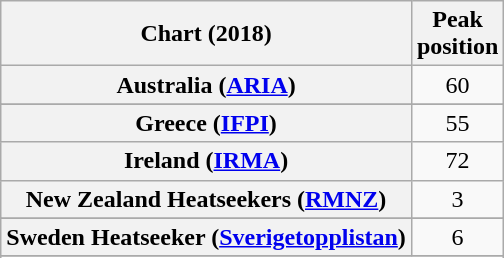<table class="wikitable sortable plainrowheaders" style="text-align:center">
<tr>
<th scope="col">Chart (2018)</th>
<th scope="col">Peak<br> position</th>
</tr>
<tr>
<th scope="row">Australia (<a href='#'>ARIA</a>)</th>
<td>60</td>
</tr>
<tr>
</tr>
<tr>
</tr>
<tr>
<th scope="row">Greece (<a href='#'>IFPI</a>)</th>
<td>55</td>
</tr>
<tr>
<th scope="row">Ireland (<a href='#'>IRMA</a>)</th>
<td>72</td>
</tr>
<tr>
<th scope="row">New Zealand Heatseekers (<a href='#'>RMNZ</a>)</th>
<td>3</td>
</tr>
<tr>
</tr>
<tr>
<th scope="row">Sweden Heatseeker (<a href='#'>Sverigetopplistan</a>)</th>
<td>6</td>
</tr>
<tr>
</tr>
<tr>
</tr>
<tr>
</tr>
<tr>
</tr>
<tr>
</tr>
</table>
